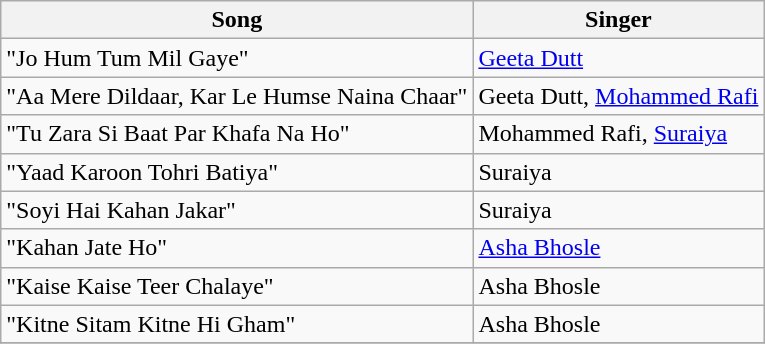<table class="wikitable">
<tr>
<th>Song</th>
<th>Singer</th>
</tr>
<tr>
<td>"Jo Hum Tum Mil Gaye"</td>
<td><a href='#'>Geeta Dutt</a></td>
</tr>
<tr>
<td>"Aa Mere Dildaar, Kar Le Humse Naina Chaar"</td>
<td>Geeta Dutt, <a href='#'>Mohammed Rafi</a></td>
</tr>
<tr>
<td>"Tu Zara Si Baat Par Khafa Na Ho"</td>
<td>Mohammed Rafi, <a href='#'>Suraiya</a></td>
</tr>
<tr>
<td>"Yaad Karoon Tohri Batiya"</td>
<td>Suraiya</td>
</tr>
<tr>
<td>"Soyi Hai Kahan Jakar"</td>
<td>Suraiya</td>
</tr>
<tr>
<td>"Kahan Jate Ho"</td>
<td><a href='#'>Asha Bhosle</a></td>
</tr>
<tr>
<td>"Kaise Kaise Teer Chalaye"</td>
<td>Asha Bhosle</td>
</tr>
<tr>
<td>"Kitne Sitam Kitne Hi Gham"</td>
<td>Asha Bhosle</td>
</tr>
<tr>
</tr>
</table>
